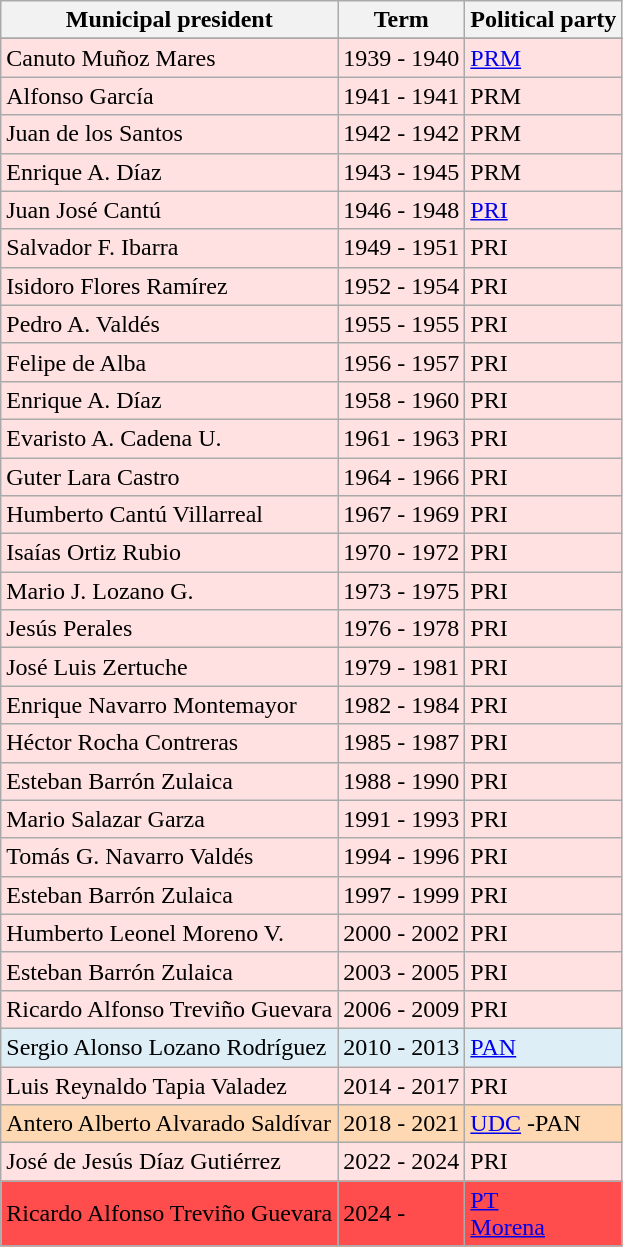<table class="wikitable">
<tr>
<th>Municipal president</th>
<th>Term</th>
<th>Political party</th>
</tr>
<tr>
</tr>
<tr style="background:#ffe1e1">
<td>Canuto  Muñoz Mares</td>
<td>1939 -  1940</td>
<td><a href='#'>PRM</a> </td>
</tr>
<tr style="background:#ffe1e1">
<td>Alfonso  García</td>
<td>1941 -  1941</td>
<td Partido de la Revolución Mexicana>PRM </td>
</tr>
<tr style="background:#ffe1e1">
<td>Juan de  los Santos</td>
<td>1942 -  1942</td>
<td Partido de la Revolución Mexicana>PRM </td>
</tr>
<tr style="background:#ffe1e1">
<td>Enrique  A. Díaz</td>
<td>1943 -  1945</td>
<td Partido de la Revolución Mexicana>PRM </td>
</tr>
<tr style="background:#ffe1e1">
<td>Juan  José Cantú</td>
<td>1946 -  1948</td>
<td><a href='#'>PRI</a> </td>
</tr>
<tr style="background:#ffe1e1">
<td>Salvador  F. Ibarra</td>
<td>1949 -  1951</td>
<td Institutional Revolutionary Party>PRI </td>
</tr>
<tr style="background:#ffe1e1">
<td>Isidoro  Flores Ramírez</td>
<td>1952 -  1954</td>
<td Institutional Revolutionary Party>PRI </td>
</tr>
<tr style="background:#ffe1e1">
<td>Pedro  A. Valdés</td>
<td>1955 -  1955</td>
<td Institutional Revolutionary Party>PRI </td>
</tr>
<tr style="background:#ffe1e1">
<td>Felipe  de Alba</td>
<td>1956 -  1957</td>
<td Institutional Revolutionary Party>PRI </td>
</tr>
<tr style="background:#ffe1e1">
<td>Enrique  A. Díaz</td>
<td>1958 -  1960</td>
<td Institutional Revolutionary Party>PRI </td>
</tr>
<tr style="background:#ffe1e1">
<td>Evaristo  A. Cadena U.</td>
<td>1961 -  1963</td>
<td Institutional Revolutionary Party>PRI </td>
</tr>
<tr style="background:#ffe1e1">
<td>Guter  Lara Castro</td>
<td>1964 -  1966</td>
<td Institutional Revolutionary Party>PRI </td>
</tr>
<tr style="background:#ffe1e1">
<td>Humberto  Cantú Villarreal</td>
<td>1967 -  1969</td>
<td Institutional Revolutionary Party>PRI </td>
</tr>
<tr style="background:#ffe1e1">
<td>Isaías  Ortiz Rubio</td>
<td>1970 -  1972</td>
<td Institutional Revolutionary Party>PRI </td>
</tr>
<tr style="background:#ffe1e1">
<td>Mario  J. Lozano G.</td>
<td>1973 -  1975</td>
<td Institutional Revolutionary Party>PRI </td>
</tr>
<tr style="background:#ffe1e1">
<td>Jesús  Perales</td>
<td>1976 -  1978</td>
<td Institutional Revolutionary Party>PRI </td>
</tr>
<tr style="background:#ffe1e1">
<td>José  Luis Zertuche</td>
<td>1979 -  1981</td>
<td Institutional Revolutionary Party>PRI </td>
</tr>
<tr style="background:#ffe1e1">
<td>Enrique  Navarro Montemayor</td>
<td>1982 -  1984</td>
<td Institutional Revolutionary Party>PRI </td>
</tr>
<tr style="background:#ffe1e1">
<td>Héctor  Rocha Contreras</td>
<td>1985 -  1987</td>
<td Institutional Revolutionary Party>PRI </td>
</tr>
<tr style="background:#ffe1e1">
<td>Esteban  Barrón Zulaica</td>
<td>1988 -  1990</td>
<td Institutional Revolutionary Party>PRI </td>
</tr>
<tr style="background:#ffe1e1">
<td>Mario  Salazar Garza</td>
<td>1991 -  1993</td>
<td Institutional Revolutionary Party>PRI </td>
</tr>
<tr style="background:#ffe1e1">
<td>Tomás  G. Navarro Valdés</td>
<td>1994 -  1996</td>
<td Institutional Revolutionary Party>PRI </td>
</tr>
<tr style="background:#ffe1e1">
<td>Esteban  Barrón Zulaica</td>
<td>1997 -  1999</td>
<td Institutional Revolutionary Party>PRI </td>
</tr>
<tr style="background:#ffe1e1">
<td>Humberto  Leonel Moreno V.</td>
<td>2000 -  2002</td>
<td Institutional Revolutionary Party>PRI </td>
</tr>
<tr style="background:#ffe1e1">
<td>Esteban  Barrón Zulaica</td>
<td>2003 -  2005</td>
<td Institutional Revolutionary Party>PRI </td>
</tr>
<tr style="background:#ffe1e1">
<td>Ricardo  Alfonso Treviño Guevara</td>
<td>2006 -  2009</td>
<td Institutional Revolutionary Party>PRI </td>
</tr>
<tr style="background:#DDEEF6">
<td>Sergio Alonso Lozano Rodríguez</td>
<td>2010 - 2013</td>
<td><a href='#'>PAN</a> </td>
</tr>
<tr style="background:#ffe1e1">
<td>Luis Reynaldo Tapia Valadez</td>
<td>2014 - 2017</td>
<td Institutional Revolutionary Party>PRI </td>
</tr>
<tr style="background:#fed8b2">
<td>Antero Alberto Alvarado Saldívar</td>
<td>2018 - 2021</td>
<td><a href='#'>UDC</a> -PAN </td>
</tr>
<tr style="background:#ffe1e1">
<td>José de Jesús Díaz Gutiérrez</td>
<td>2022 - 2024</td>
<td Institutional Revolutionary Party>PRI </td>
</tr>
<tr style="background:#ff4c4c">
<td>Ricardo Alfonso Treviño Guevara</td>
<td>2024 -</td>
<td><a href='#'>PT</a> <br> <a href='#'>Morena</a> </td>
</tr>
</table>
